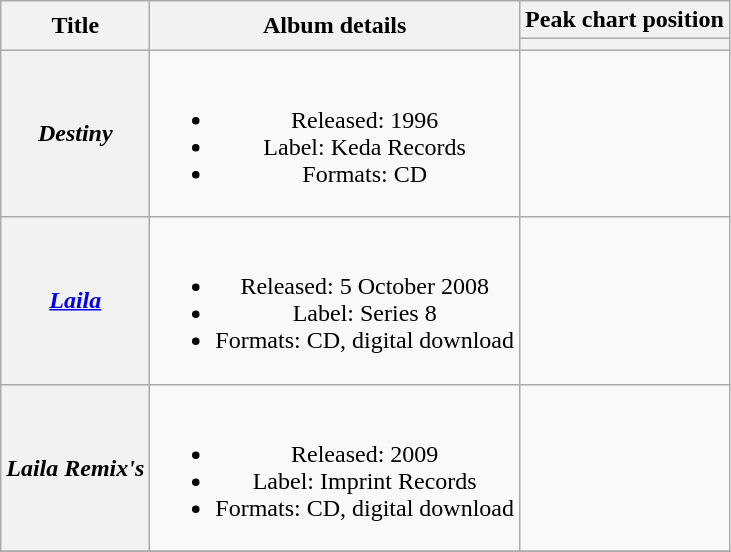<table class="wikitable plainrowheaders" style="text-align:center;">
<tr>
<th scope="col" rowspan="2">Title</th>
<th scope="col" rowspan="2">Album details</th>
<th scope="col">Peak chart position</th>
</tr>
<tr>
<th></th>
</tr>
<tr>
<th scope="row"><em>Destiny</em></th>
<td><br><ul><li>Released: 1996</li><li>Label: Keda Records</li><li>Formats: CD</li></ul></td>
<td></td>
</tr>
<tr>
<th scope="row"><em><a href='#'>Laila</a></em></th>
<td><br><ul><li>Released: 5 October 2008</li><li>Label: Series 8</li><li>Formats: CD, digital download</li></ul></td>
<td></td>
</tr>
<tr>
<th scope="row"><em>Laila Remix's</em></th>
<td><br><ul><li>Released: 2009</li><li>Label: Imprint Records</li><li>Formats: CD, digital download</li></ul></td>
<td></td>
</tr>
<tr>
</tr>
</table>
